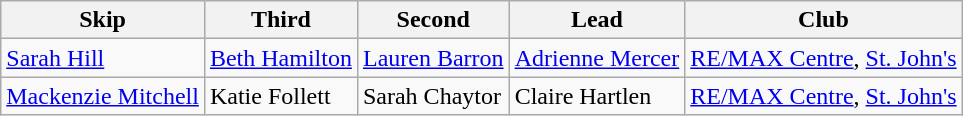<table class="wikitable">
<tr>
<th>Skip</th>
<th>Third</th>
<th>Second</th>
<th>Lead</th>
<th>Club</th>
</tr>
<tr>
<td><a href='#'>Sarah Hill</a></td>
<td><a href='#'>Beth Hamilton</a></td>
<td><a href='#'>Lauren Barron</a></td>
<td><a href='#'>Adrienne Mercer</a></td>
<td><a href='#'>RE/MAX Centre</a>, <a href='#'>St. John's</a></td>
</tr>
<tr>
<td><a href='#'>Mackenzie Mitchell</a></td>
<td>Katie Follett</td>
<td>Sarah Chaytor</td>
<td>Claire Hartlen</td>
<td><a href='#'>RE/MAX Centre</a>, <a href='#'>St. John's</a></td>
</tr>
</table>
